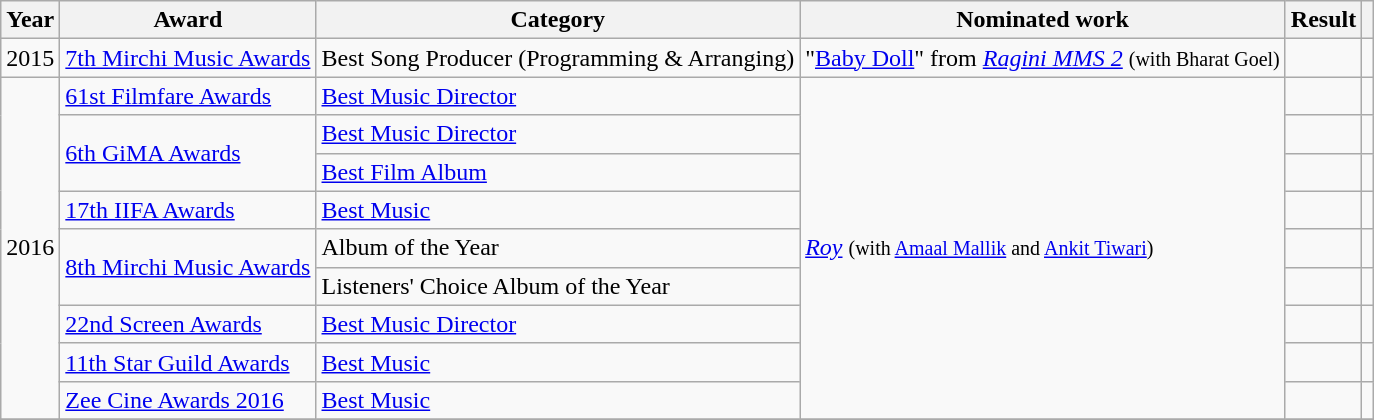<table class="wikitable sortable">
<tr>
<th>Year</th>
<th>Award</th>
<th>Category</th>
<th>Nominated work</th>
<th>Result</th>
<th class="unsortable"></th>
</tr>
<tr>
<td>2015</td>
<td><a href='#'>7th Mirchi Music Awards</a></td>
<td>Best Song Producer (Programming & Arranging)</td>
<td>"<a href='#'>Baby Doll</a>" from <em><a href='#'>Ragini MMS 2</a></em> <small>(with Bharat Goel)</small></td>
<td></td>
<td style="text-align:center;"></td>
</tr>
<tr>
<td rowspan=9>2016</td>
<td><a href='#'>61st Filmfare Awards</a></td>
<td><a href='#'>Best Music Director</a></td>
<td rowspan=9><em><a href='#'>Roy</a></em> <small>(with <a href='#'>Amaal Mallik</a> and <a href='#'>Ankit Tiwari</a>)</small></td>
<td></td>
<td style="text-align:center;"></td>
</tr>
<tr>
<td rowspan="2"><a href='#'>6th GiMA Awards</a></td>
<td><a href='#'>Best Music Director</a></td>
<td></td>
<td style="text-align:center;"></td>
</tr>
<tr>
<td><a href='#'>Best Film Album</a></td>
<td></td>
<td style="text-align:center;"></td>
</tr>
<tr>
<td><a href='#'>17th IIFA Awards</a></td>
<td><a href='#'>Best Music</a></td>
<td></td>
<td style="text-align:center;"></td>
</tr>
<tr>
<td rowspan="2"><a href='#'>8th Mirchi Music Awards</a></td>
<td>Album of the Year</td>
<td></td>
<td style="text-align:center;"></td>
</tr>
<tr>
<td>Listeners' Choice Album of the Year</td>
<td></td>
<td style="text-align:center;"></td>
</tr>
<tr>
<td><a href='#'>22nd Screen Awards</a></td>
<td><a href='#'>Best Music Director</a></td>
<td></td>
<td style="text-align:center;"></td>
</tr>
<tr>
<td><a href='#'>11th Star Guild Awards</a></td>
<td><a href='#'>Best Music</a></td>
<td></td>
<td style="text-align:center;"></td>
</tr>
<tr>
<td><a href='#'>Zee Cine Awards 2016</a></td>
<td><a href='#'>Best Music</a></td>
<td></td>
<td style="text-align:center;"></td>
</tr>
<tr>
</tr>
</table>
